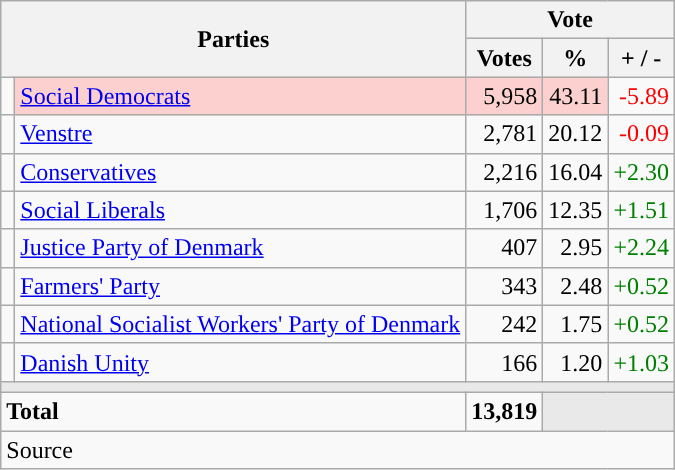<table class="wikitable" style="text-align:right;">
<tr>
<th style="text-align:centre;" rowspan="2" colspan="2" width="225">Parties</th>
<th colspan="3">Vote</th>
</tr>
<tr>
<th width="15">Votes</th>
<th width="15">%</th>
<th width="15">+ / -</th>
</tr>
<tr>
<td width="2" style="color:inherit;background:"></td>
<td bgcolor=#fbd0ce  align="left"><a href='#'>Social Democrats</a></td>
<td bgcolor=#fbd0ce>5,958</td>
<td bgcolor=#fbd0ce>43.11</td>
<td style=color:red;>-5.89</td>
</tr>
<tr>
<td width="2" style="color:inherit;background:"></td>
<td align="left"><a href='#'>Venstre</a></td>
<td>2,781</td>
<td>20.12</td>
<td style=color:red;>-0.09</td>
</tr>
<tr>
<td width="2" style="color:inherit;background:"></td>
<td align="left"><a href='#'>Conservatives</a></td>
<td>2,216</td>
<td>16.04</td>
<td style=color:green;>+2.30</td>
</tr>
<tr>
<td width="2" style="color:inherit;background:"></td>
<td align="left"><a href='#'>Social Liberals</a></td>
<td>1,706</td>
<td>12.35</td>
<td style=color:green;>+1.51</td>
</tr>
<tr>
<td width="2" style="color:inherit;background:"></td>
<td align="left"><a href='#'>Justice Party of Denmark</a></td>
<td>407</td>
<td>2.95</td>
<td style=color:green;>+2.24</td>
</tr>
<tr>
<td width="2" style="color:inherit;background:"></td>
<td align="left"><a href='#'>Farmers' Party</a></td>
<td>343</td>
<td>2.48</td>
<td style=color:green;>+0.52</td>
</tr>
<tr>
<td width="2" style="color:inherit;background:"></td>
<td align="left"><a href='#'>National Socialist Workers' Party of Denmark</a></td>
<td>242</td>
<td>1.75</td>
<td style=color:green;>+0.52</td>
</tr>
<tr>
<td width="2" style="color:inherit;background:"></td>
<td align="left"><a href='#'>Danish Unity</a></td>
<td>166</td>
<td>1.20</td>
<td style=color:green;>+1.03</td>
</tr>
<tr>
<td colspan="7" bgcolor="#E9E9E9"></td>
</tr>
<tr>
<td align="left" colspan="2"><strong>Total</strong></td>
<td><strong>13,819</strong></td>
<td bgcolor="#E9E9E9" colspan="2"></td>
</tr>
<tr>
<td align="left" colspan="6">Source</td>
</tr>
</table>
